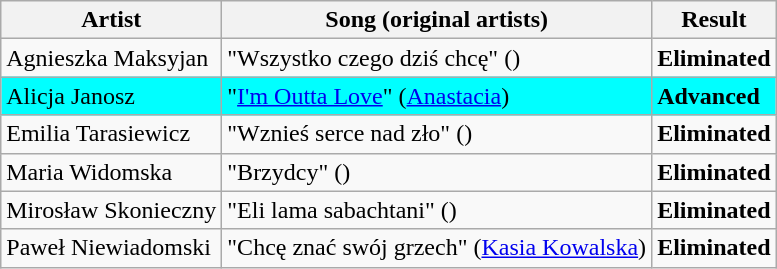<table class=wikitable>
<tr>
<th>Artist</th>
<th>Song (original artists)</th>
<th>Result</th>
</tr>
<tr>
<td>Agnieszka Maksyjan</td>
<td>"Wszystko czego dziś chcę" ()</td>
<td><strong>Eliminated</strong></td>
</tr>
<tr style="background:cyan;">
<td>Alicja Janosz</td>
<td>"<a href='#'>I'm Outta Love</a>" (<a href='#'>Anastacia</a>)</td>
<td><strong>Advanced</strong></td>
</tr>
<tr>
<td>Emilia Tarasiewicz</td>
<td>"Wznieś serce nad zło" ()</td>
<td><strong>Eliminated</strong></td>
</tr>
<tr>
<td>Maria Widomska</td>
<td>"Brzydcy" ()</td>
<td><strong>Eliminated</strong></td>
</tr>
<tr>
<td>Mirosław Skonieczny</td>
<td>"Eli lama sabachtani" ()</td>
<td><strong>Eliminated</strong></td>
</tr>
<tr>
<td>Paweł Niewiadomski</td>
<td>"Chcę znać swój grzech" (<a href='#'>Kasia Kowalska</a>)</td>
<td><strong>Eliminated</strong></td>
</tr>
</table>
